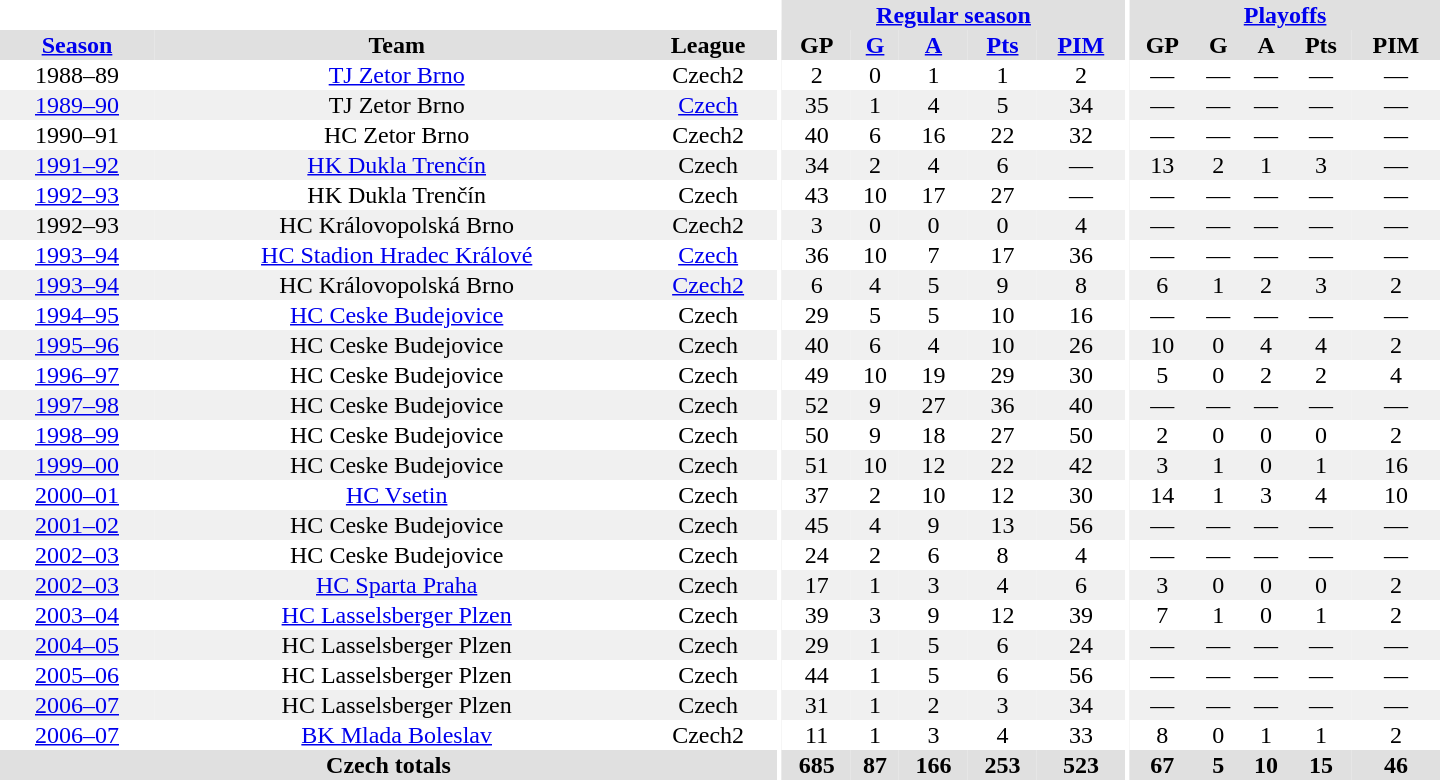<table border="0" cellpadding="1" cellspacing="0" style="text-align:center; width:60em">
<tr bgcolor="#e0e0e0">
<th colspan="3" bgcolor="#ffffff"></th>
<th rowspan="99" bgcolor="#ffffff"></th>
<th colspan="5"><a href='#'>Regular season</a></th>
<th rowspan="99" bgcolor="#ffffff"></th>
<th colspan="5"><a href='#'>Playoffs</a></th>
</tr>
<tr bgcolor="#e0e0e0">
<th><a href='#'>Season</a></th>
<th>Team</th>
<th>League</th>
<th>GP</th>
<th><a href='#'>G</a></th>
<th><a href='#'>A</a></th>
<th><a href='#'>Pts</a></th>
<th><a href='#'>PIM</a></th>
<th>GP</th>
<th>G</th>
<th>A</th>
<th>Pts</th>
<th>PIM</th>
</tr>
<tr>
<td>1988–89</td>
<td><a href='#'>TJ Zetor Brno</a></td>
<td>Czech2</td>
<td>2</td>
<td>0</td>
<td>1</td>
<td>1</td>
<td>2</td>
<td>—</td>
<td>—</td>
<td>—</td>
<td>—</td>
<td>—</td>
</tr>
<tr bgcolor="#f0f0f0">
<td><a href='#'>1989–90</a></td>
<td>TJ Zetor Brno</td>
<td><a href='#'>Czech</a></td>
<td>35</td>
<td>1</td>
<td>4</td>
<td>5</td>
<td>34</td>
<td>—</td>
<td>—</td>
<td>—</td>
<td>—</td>
<td>—</td>
</tr>
<tr>
<td>1990–91</td>
<td>HC Zetor Brno</td>
<td>Czech2</td>
<td>40</td>
<td>6</td>
<td>16</td>
<td>22</td>
<td>32</td>
<td>—</td>
<td>—</td>
<td>—</td>
<td>—</td>
<td>—</td>
</tr>
<tr bgcolor="#f0f0f0">
<td><a href='#'>1991–92</a></td>
<td><a href='#'>HK Dukla Trenčín</a></td>
<td>Czech</td>
<td>34</td>
<td>2</td>
<td>4</td>
<td>6</td>
<td>—</td>
<td>13</td>
<td>2</td>
<td>1</td>
<td>3</td>
<td>—</td>
</tr>
<tr>
<td><a href='#'>1992–93</a></td>
<td>HK Dukla Trenčín</td>
<td>Czech</td>
<td>43</td>
<td>10</td>
<td>17</td>
<td>27</td>
<td>—</td>
<td>—</td>
<td>—</td>
<td>—</td>
<td>—</td>
<td>—</td>
</tr>
<tr bgcolor="#f0f0f0">
<td>1992–93</td>
<td>HC Královopolská Brno</td>
<td>Czech2</td>
<td>3</td>
<td>0</td>
<td>0</td>
<td>0</td>
<td>4</td>
<td>—</td>
<td>—</td>
<td>—</td>
<td>—</td>
<td>—</td>
</tr>
<tr>
<td><a href='#'>1993–94</a></td>
<td><a href='#'>HC Stadion Hradec Králové</a></td>
<td><a href='#'>Czech</a></td>
<td>36</td>
<td>10</td>
<td>7</td>
<td>17</td>
<td>36</td>
<td>—</td>
<td>—</td>
<td>—</td>
<td>—</td>
<td>—</td>
</tr>
<tr bgcolor="#f0f0f0">
<td><a href='#'>1993–94</a></td>
<td>HC Královopolská Brno</td>
<td><a href='#'>Czech2</a></td>
<td>6</td>
<td>4</td>
<td>5</td>
<td>9</td>
<td>8</td>
<td>6</td>
<td>1</td>
<td>2</td>
<td>3</td>
<td>2</td>
</tr>
<tr>
<td><a href='#'>1994–95</a></td>
<td><a href='#'>HC Ceske Budejovice</a></td>
<td>Czech</td>
<td>29</td>
<td>5</td>
<td>5</td>
<td>10</td>
<td>16</td>
<td>—</td>
<td>—</td>
<td>—</td>
<td>—</td>
<td>—</td>
</tr>
<tr bgcolor="#f0f0f0">
<td><a href='#'>1995–96</a></td>
<td>HC Ceske Budejovice</td>
<td>Czech</td>
<td>40</td>
<td>6</td>
<td>4</td>
<td>10</td>
<td>26</td>
<td>10</td>
<td>0</td>
<td>4</td>
<td>4</td>
<td>2</td>
</tr>
<tr>
<td><a href='#'>1996–97</a></td>
<td>HC Ceske Budejovice</td>
<td>Czech</td>
<td>49</td>
<td>10</td>
<td>19</td>
<td>29</td>
<td>30</td>
<td>5</td>
<td>0</td>
<td>2</td>
<td>2</td>
<td>4</td>
</tr>
<tr bgcolor="#f0f0f0">
<td><a href='#'>1997–98</a></td>
<td>HC Ceske Budejovice</td>
<td>Czech</td>
<td>52</td>
<td>9</td>
<td>27</td>
<td>36</td>
<td>40</td>
<td>—</td>
<td>—</td>
<td>—</td>
<td>—</td>
<td>—</td>
</tr>
<tr>
<td><a href='#'>1998–99</a></td>
<td>HC Ceske Budejovice</td>
<td>Czech</td>
<td>50</td>
<td>9</td>
<td>18</td>
<td>27</td>
<td>50</td>
<td>2</td>
<td>0</td>
<td>0</td>
<td>0</td>
<td>2</td>
</tr>
<tr bgcolor="#f0f0f0">
<td><a href='#'>1999–00</a></td>
<td>HC Ceske Budejovice</td>
<td>Czech</td>
<td>51</td>
<td>10</td>
<td>12</td>
<td>22</td>
<td>42</td>
<td>3</td>
<td>1</td>
<td>0</td>
<td>1</td>
<td>16</td>
</tr>
<tr>
<td><a href='#'>2000–01</a></td>
<td><a href='#'>HC Vsetin</a></td>
<td>Czech</td>
<td>37</td>
<td>2</td>
<td>10</td>
<td>12</td>
<td>30</td>
<td>14</td>
<td>1</td>
<td>3</td>
<td>4</td>
<td>10</td>
</tr>
<tr bgcolor="#f0f0f0">
<td><a href='#'>2001–02</a></td>
<td>HC Ceske Budejovice</td>
<td>Czech</td>
<td>45</td>
<td>4</td>
<td>9</td>
<td>13</td>
<td>56</td>
<td>—</td>
<td>—</td>
<td>—</td>
<td>—</td>
<td>—</td>
</tr>
<tr>
<td><a href='#'>2002–03</a></td>
<td>HC Ceske Budejovice</td>
<td>Czech</td>
<td>24</td>
<td>2</td>
<td>6</td>
<td>8</td>
<td>4</td>
<td>—</td>
<td>—</td>
<td>—</td>
<td>—</td>
<td>—</td>
</tr>
<tr bgcolor="#f0f0f0">
<td><a href='#'>2002–03</a></td>
<td><a href='#'>HC Sparta Praha</a></td>
<td>Czech</td>
<td>17</td>
<td>1</td>
<td>3</td>
<td>4</td>
<td>6</td>
<td>3</td>
<td>0</td>
<td>0</td>
<td>0</td>
<td>2</td>
</tr>
<tr>
<td><a href='#'>2003–04</a></td>
<td><a href='#'>HC Lasselsberger Plzen</a></td>
<td>Czech</td>
<td>39</td>
<td>3</td>
<td>9</td>
<td>12</td>
<td>39</td>
<td>7</td>
<td>1</td>
<td>0</td>
<td>1</td>
<td>2</td>
</tr>
<tr bgcolor="#f0f0f0">
<td><a href='#'>2004–05</a></td>
<td>HC Lasselsberger Plzen</td>
<td>Czech</td>
<td>29</td>
<td>1</td>
<td>5</td>
<td>6</td>
<td>24</td>
<td>—</td>
<td>—</td>
<td>—</td>
<td>—</td>
<td>—</td>
</tr>
<tr>
<td><a href='#'>2005–06</a></td>
<td>HC Lasselsberger Plzen</td>
<td>Czech</td>
<td>44</td>
<td>1</td>
<td>5</td>
<td>6</td>
<td>56</td>
<td>—</td>
<td>—</td>
<td>—</td>
<td>—</td>
<td>—</td>
</tr>
<tr bgcolor="#f0f0f0">
<td><a href='#'>2006–07</a></td>
<td>HC Lasselsberger Plzen</td>
<td>Czech</td>
<td>31</td>
<td>1</td>
<td>2</td>
<td>3</td>
<td>34</td>
<td>—</td>
<td>—</td>
<td>—</td>
<td>—</td>
<td>—</td>
</tr>
<tr>
<td><a href='#'>2006–07</a></td>
<td><a href='#'>BK Mlada Boleslav</a></td>
<td>Czech2</td>
<td>11</td>
<td>1</td>
<td>3</td>
<td>4</td>
<td>33</td>
<td>8</td>
<td>0</td>
<td>1</td>
<td>1</td>
<td>2</td>
</tr>
<tr>
</tr>
<tr ALIGN="center" bgcolor="#e0e0e0">
<th colspan="3">Czech totals</th>
<th ALIGN="center">685</th>
<th ALIGN="center">87</th>
<th ALIGN="center">166</th>
<th ALIGN="center">253</th>
<th ALIGN="center">523</th>
<th ALIGN="center">67</th>
<th ALIGN="center">5</th>
<th ALIGN="center">10</th>
<th ALIGN="center">15</th>
<th ALIGN="center">46</th>
</tr>
</table>
